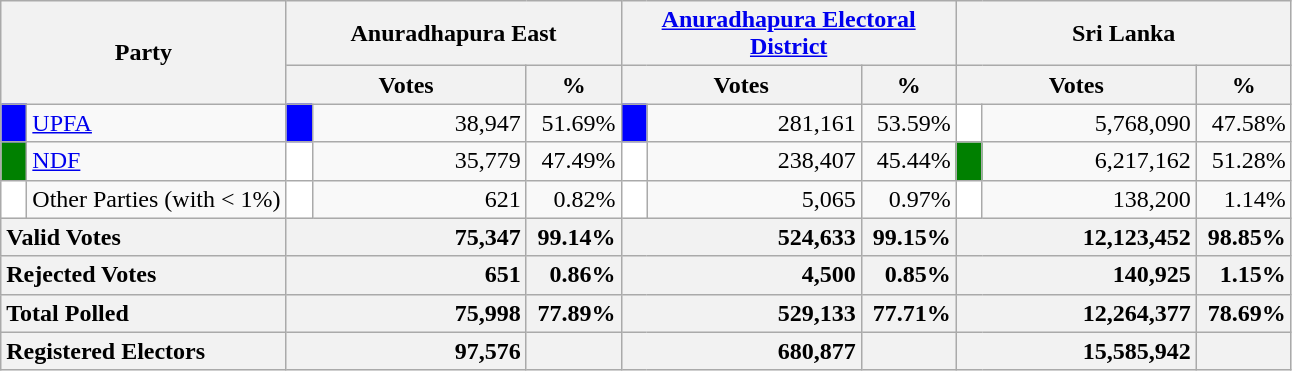<table class="wikitable">
<tr>
<th colspan="2" width="144px"rowspan="2">Party</th>
<th colspan="3" width="216px">Anuradhapura East</th>
<th colspan="3" width="216px"><a href='#'>Anuradhapura Electoral District</a></th>
<th colspan="3" width="216px">Sri Lanka</th>
</tr>
<tr>
<th colspan="2" width="144px">Votes</th>
<th>%</th>
<th colspan="2" width="144px">Votes</th>
<th>%</th>
<th colspan="2" width="144px">Votes</th>
<th>%</th>
</tr>
<tr>
<td style="background-color:blue;" width="10px"></td>
<td style="text-align:left;"><a href='#'>UPFA</a></td>
<td style="background-color:blue;" width="10px"></td>
<td style="text-align:right;">38,947</td>
<td style="text-align:right;">51.69%</td>
<td style="background-color:blue;" width="10px"></td>
<td style="text-align:right;">281,161</td>
<td style="text-align:right;">53.59%</td>
<td style="background-color:white;" width="10px"></td>
<td style="text-align:right;">5,768,090</td>
<td style="text-align:right;">47.58%</td>
</tr>
<tr>
<td style="background-color:green;" width="10px"></td>
<td style="text-align:left;"><a href='#'>NDF</a></td>
<td style="background-color:white;" width="10px"></td>
<td style="text-align:right;">35,779</td>
<td style="text-align:right;">47.49%</td>
<td style="background-color:white;" width="10px"></td>
<td style="text-align:right;">238,407</td>
<td style="text-align:right;">45.44%</td>
<td style="background-color:green;" width="10px"></td>
<td style="text-align:right;">6,217,162</td>
<td style="text-align:right;">51.28%</td>
</tr>
<tr>
<td style="background-color:white;" width="10px"></td>
<td style="text-align:left;">Other Parties (with < 1%)</td>
<td style="background-color:white;" width="10px"></td>
<td style="text-align:right;">621</td>
<td style="text-align:right;">0.82%</td>
<td style="background-color:white;" width="10px"></td>
<td style="text-align:right;">5,065</td>
<td style="text-align:right;">0.97%</td>
<td style="background-color:white;" width="10px"></td>
<td style="text-align:right;">138,200</td>
<td style="text-align:right;">1.14%</td>
</tr>
<tr>
<th colspan="2" width="144px"style="text-align:left;">Valid Votes</th>
<th style="text-align:right;"colspan="2" width="144px">75,347</th>
<th style="text-align:right;">99.14%</th>
<th style="text-align:right;"colspan="2" width="144px">524,633</th>
<th style="text-align:right;">99.15%</th>
<th style="text-align:right;"colspan="2" width="144px">12,123,452</th>
<th style="text-align:right;">98.85%</th>
</tr>
<tr>
<th colspan="2" width="144px"style="text-align:left;">Rejected Votes</th>
<th style="text-align:right;"colspan="2" width="144px">651</th>
<th style="text-align:right;">0.86%</th>
<th style="text-align:right;"colspan="2" width="144px">4,500</th>
<th style="text-align:right;">0.85%</th>
<th style="text-align:right;"colspan="2" width="144px">140,925</th>
<th style="text-align:right;">1.15%</th>
</tr>
<tr>
<th colspan="2" width="144px"style="text-align:left;">Total Polled</th>
<th style="text-align:right;"colspan="2" width="144px">75,998</th>
<th style="text-align:right;">77.89%</th>
<th style="text-align:right;"colspan="2" width="144px">529,133</th>
<th style="text-align:right;">77.71%</th>
<th style="text-align:right;"colspan="2" width="144px">12,264,377</th>
<th style="text-align:right;">78.69%</th>
</tr>
<tr>
<th colspan="2" width="144px"style="text-align:left;">Registered Electors</th>
<th style="text-align:right;"colspan="2" width="144px">97,576</th>
<th></th>
<th style="text-align:right;"colspan="2" width="144px">680,877</th>
<th></th>
<th style="text-align:right;"colspan="2" width="144px">15,585,942</th>
<th></th>
</tr>
</table>
